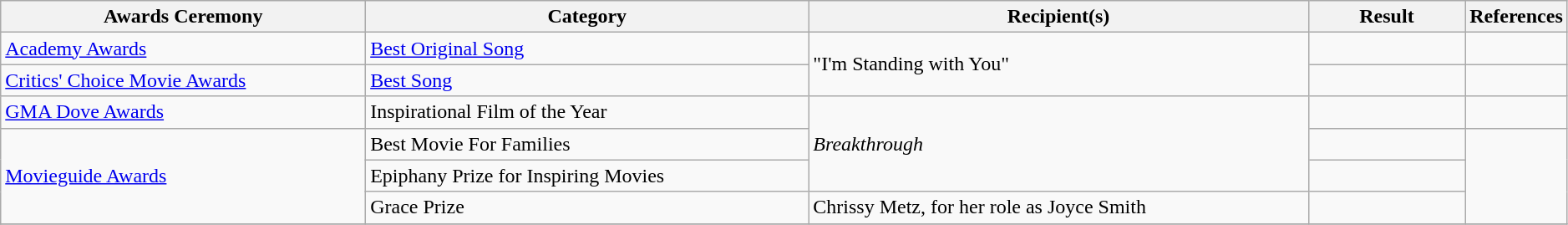<table class="wikitable sortable plainrowheaders" style="width: 99%;">
<tr>
<th scope="col">Awards Ceremony</th>
<th scope="col">Category</th>
<th scope="col">Recipient(s)</th>
<th scope="col" style="width:10%;">Result</th>
<th scope="col" style="width:5%">References</th>
</tr>
<tr>
<td><a href='#'>Academy Awards</a></td>
<td><a href='#'>Best Original Song</a></td>
<td rowspan="2">"I'm Standing with You"</td>
<td></td>
<td style="text-align:center;"></td>
</tr>
<tr>
<td><a href='#'>Critics' Choice Movie Awards</a></td>
<td><a href='#'>Best Song</a></td>
<td></td>
<td style="text-align:center;"></td>
</tr>
<tr>
<td><a href='#'>GMA Dove Awards</a></td>
<td>Inspirational Film of the Year</td>
<td rowspan="3"><em>Breakthrough</em></td>
<td></td>
<td style="text-align:center;"></td>
</tr>
<tr>
<td rowspan="3" scope="row"><a href='#'>Movieguide Awards</a></td>
<td>Best Movie For Families</td>
<td></td>
<td style="text-align:center;" rowspan="3"></td>
</tr>
<tr>
<td>Epiphany Prize for Inspiring Movies</td>
<td></td>
</tr>
<tr>
<td>Grace Prize</td>
<td>Chrissy Metz, for her role as Joyce Smith</td>
<td></td>
</tr>
<tr>
</tr>
</table>
